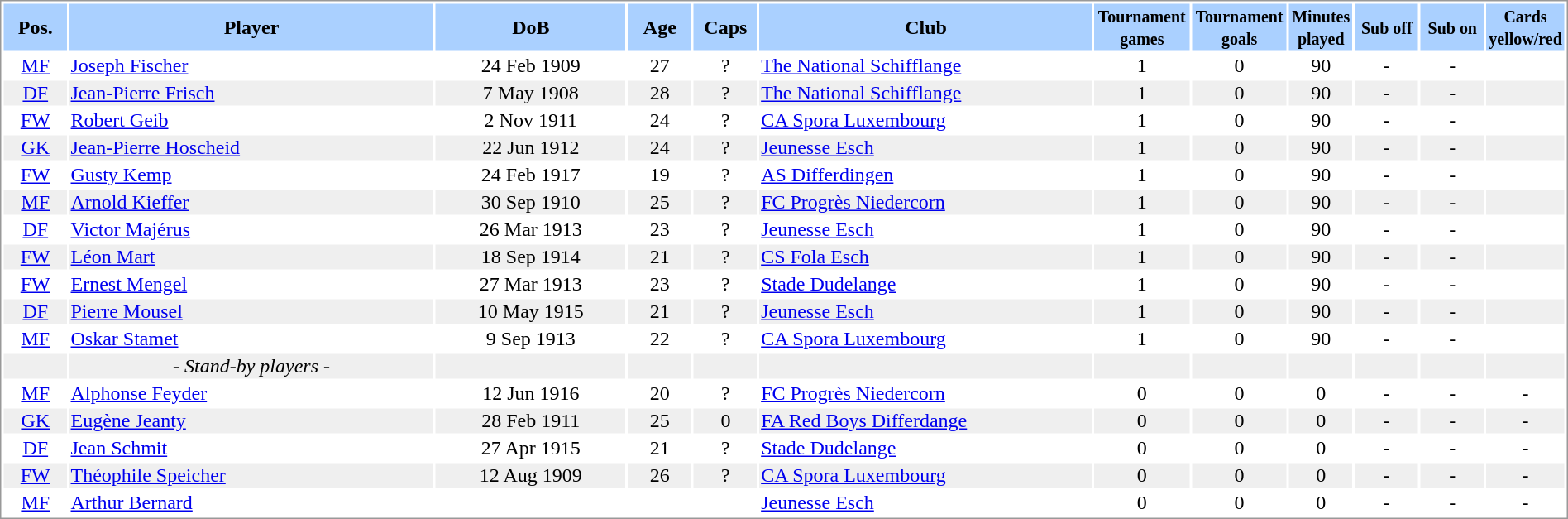<table border="0" width="100%" style="border: 1px solid #999; background-color:#FFFFFF; text-align:center">
<tr align="center" bgcolor="#AAD0FF">
<th width=4%>Pos.</th>
<th width=23%>Player</th>
<th width=12%>DoB</th>
<th width=4%>Age</th>
<th width=4%>Caps</th>
<th width=21%>Club</th>
<th width=6%><small>Tournament<br>games</small></th>
<th width=6%><small>Tournament<br>goals</small></th>
<th width=4%><small>Minutes<br>played</small></th>
<th width=4%><small>Sub off</small></th>
<th width=4%><small>Sub on</small></th>
<th width=4%><small>Cards<br>yellow/red</small></th>
</tr>
<tr>
<td><a href='#'>MF</a></td>
<td align="left"><a href='#'>Joseph Fischer</a></td>
<td>24 Feb 1909</td>
<td>27</td>
<td>?</td>
<td align="left"> <a href='#'>The National Schifflange</a></td>
<td>1</td>
<td>0</td>
<td>90</td>
<td>-</td>
<td>-</td>
<td></td>
</tr>
<tr bgcolor="#EFEFEF">
<td><a href='#'>DF</a></td>
<td align="left"><a href='#'>Jean-Pierre Frisch</a></td>
<td>7 May 1908</td>
<td>28</td>
<td>?</td>
<td align="left"> <a href='#'>The National Schifflange</a></td>
<td>1</td>
<td>0</td>
<td>90</td>
<td>-</td>
<td>-</td>
<td></td>
</tr>
<tr>
<td><a href='#'>FW</a></td>
<td align="left"><a href='#'>Robert Geib</a></td>
<td>2 Nov 1911</td>
<td>24</td>
<td>?</td>
<td align="left"> <a href='#'>CA Spora Luxembourg</a></td>
<td>1</td>
<td>0</td>
<td>90</td>
<td>-</td>
<td>-</td>
<td></td>
</tr>
<tr bgcolor="#EFEFEF">
<td><a href='#'>GK</a></td>
<td align="left"><a href='#'>Jean-Pierre Hoscheid</a></td>
<td>22 Jun 1912</td>
<td>24</td>
<td>?</td>
<td align="left"> <a href='#'>Jeunesse Esch</a></td>
<td>1</td>
<td>0</td>
<td>90</td>
<td>-</td>
<td>-</td>
<td></td>
</tr>
<tr>
<td><a href='#'>FW</a></td>
<td align="left"><a href='#'>Gusty Kemp</a></td>
<td>24 Feb 1917</td>
<td>19</td>
<td>?</td>
<td align="left"> <a href='#'>AS Differdingen</a></td>
<td>1</td>
<td>0</td>
<td>90</td>
<td>-</td>
<td>-</td>
<td></td>
</tr>
<tr bgcolor="#EFEFEF">
<td><a href='#'>MF</a></td>
<td align="left"><a href='#'>Arnold Kieffer</a></td>
<td>30 Sep 1910</td>
<td>25</td>
<td>?</td>
<td align="left"> <a href='#'>FC Progrès Niedercorn</a></td>
<td>1</td>
<td>0</td>
<td>90</td>
<td>-</td>
<td>-</td>
<td></td>
</tr>
<tr>
<td><a href='#'>DF</a></td>
<td align="left"><a href='#'>Victor Majérus</a></td>
<td>26 Mar 1913</td>
<td>23</td>
<td>?</td>
<td align="left"> <a href='#'>Jeunesse Esch</a></td>
<td>1</td>
<td>0</td>
<td>90</td>
<td>-</td>
<td>-</td>
<td></td>
</tr>
<tr bgcolor="#EFEFEF">
<td><a href='#'>FW</a></td>
<td align="left"><a href='#'>Léon Mart</a></td>
<td>18 Sep 1914</td>
<td>21</td>
<td>?</td>
<td align="left"> <a href='#'>CS Fola Esch</a></td>
<td>1</td>
<td>0</td>
<td>90</td>
<td>-</td>
<td>-</td>
<td></td>
</tr>
<tr>
<td><a href='#'>FW</a></td>
<td align="left"><a href='#'>Ernest Mengel</a></td>
<td>27 Mar 1913</td>
<td>23</td>
<td>?</td>
<td align="left"> <a href='#'>Stade Dudelange</a></td>
<td>1</td>
<td>0</td>
<td>90</td>
<td>-</td>
<td>-</td>
<td></td>
</tr>
<tr bgcolor="#EFEFEF">
<td><a href='#'>DF</a></td>
<td align="left"><a href='#'>Pierre Mousel</a></td>
<td>10 May 1915</td>
<td>21</td>
<td>?</td>
<td align="left"> <a href='#'>Jeunesse Esch</a></td>
<td>1</td>
<td>0</td>
<td>90</td>
<td>-</td>
<td>-</td>
<td></td>
</tr>
<tr>
<td><a href='#'>MF</a></td>
<td align="left"><a href='#'>Oskar Stamet</a></td>
<td>9 Sep 1913</td>
<td>22</td>
<td>?</td>
<td align="left"> <a href='#'>CA Spora Luxembourg</a></td>
<td>1</td>
<td>0</td>
<td>90</td>
<td>-</td>
<td>-</td>
<td></td>
</tr>
<tr bgcolor="#EFEFEF">
<td></td>
<td>- <em>Stand-by players</em> -</td>
<td></td>
<td></td>
<td></td>
<td></td>
<td></td>
<td></td>
<td></td>
<td></td>
<td></td>
<td></td>
</tr>
<tr>
<td><a href='#'>MF</a></td>
<td align="left"><a href='#'>Alphonse Feyder</a></td>
<td>12 Jun 1916</td>
<td>20</td>
<td>?</td>
<td align="left"> <a href='#'>FC Progrès Niedercorn</a></td>
<td>0</td>
<td>0</td>
<td>0</td>
<td>-</td>
<td>-</td>
<td>-</td>
</tr>
<tr bgcolor="#EFEFEF">
<td><a href='#'>GK</a></td>
<td align="left"><a href='#'>Eugène Jeanty</a></td>
<td>28 Feb 1911</td>
<td>25</td>
<td>0</td>
<td align="left"> <a href='#'>FA Red Boys Differdange</a></td>
<td>0</td>
<td>0</td>
<td>0</td>
<td>-</td>
<td>-</td>
<td>-</td>
</tr>
<tr>
<td><a href='#'>DF</a></td>
<td align="left"><a href='#'>Jean Schmit</a></td>
<td>27 Apr 1915</td>
<td>21</td>
<td>?</td>
<td align="left"> <a href='#'>Stade Dudelange</a></td>
<td>0</td>
<td>0</td>
<td>0</td>
<td>-</td>
<td>-</td>
<td>-</td>
</tr>
<tr bgcolor="#EFEFEF">
<td><a href='#'>FW</a></td>
<td align="left"><a href='#'>Théophile Speicher</a></td>
<td>12 Aug 1909</td>
<td>26</td>
<td>?</td>
<td align="left"> <a href='#'>CA Spora Luxembourg</a></td>
<td>0</td>
<td>0</td>
<td>0</td>
<td>-</td>
<td>-</td>
<td>-</td>
</tr>
<tr>
<td><a href='#'>MF</a></td>
<td align="left"><a href='#'>Arthur Bernard</a></td>
<td></td>
<td></td>
<td></td>
<td align="left"> <a href='#'>Jeunesse Esch</a></td>
<td>0</td>
<td>0</td>
<td>0</td>
<td>-</td>
<td>-</td>
<td>-</td>
</tr>
</table>
